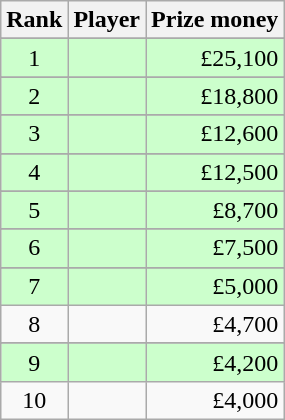<table class="wikitable" style=text-align:right; margin-left:1em">
<tr>
<th>Rank</th>
<th>Player</th>
<th>Prize money</th>
</tr>
<tr>
</tr>
<tr style="background-color:#ccffcc">
<td align=center>1</td>
<td style="text-align:left"></td>
<td>£25,100</td>
</tr>
<tr>
</tr>
<tr style="background-color:#ccffcc">
<td align=center>2</td>
<td style="text-align:left"></td>
<td>£18,800</td>
</tr>
<tr>
</tr>
<tr style="background-color:#ccffcc">
<td align=center>3</td>
<td style="text-align:left"></td>
<td>£12,600</td>
</tr>
<tr>
</tr>
<tr style="background-color:#ccffcc">
<td align=center>4</td>
<td style="text-align:left"></td>
<td>£12,500</td>
</tr>
<tr>
</tr>
<tr style="background-color:#ccffcc">
<td align=center>5</td>
<td style="text-align:left"></td>
<td>£8,700</td>
</tr>
<tr>
</tr>
<tr style="background-color:#ccffcc">
<td align=center>6</td>
<td style="text-align:left"></td>
<td>£7,500</td>
</tr>
<tr>
</tr>
<tr style="background-color:#ccffcc">
<td align=center>7</td>
<td style="text-align:left"></td>
<td>£5,000</td>
</tr>
<tr>
<td align=center>8</td>
<td style="text-align:left"></td>
<td>£4,700</td>
</tr>
<tr>
</tr>
<tr style="background-color:#ccffcc">
<td align=center>9</td>
<td style="text-align:left"></td>
<td>£4,200</td>
</tr>
<tr>
<td align=center>10</td>
<td style="text-align:left"></td>
<td>£4,000</td>
</tr>
</table>
